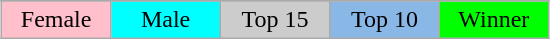<table class="wikitable" style="margin:1em auto; text-align:center;">
<tr>
</tr>
<tr>
<td style="background:pink; width:15%;">Female</td>
<td style="background:cyan; width:15%;">Male</td>
<td style="background:#ccc; width:15%;">Top 15</td>
<td style="background:#8ab8e6; width:15%;">Top 10</td>
<td style="background:lime; width:15%;">Winner</td>
</tr>
</table>
